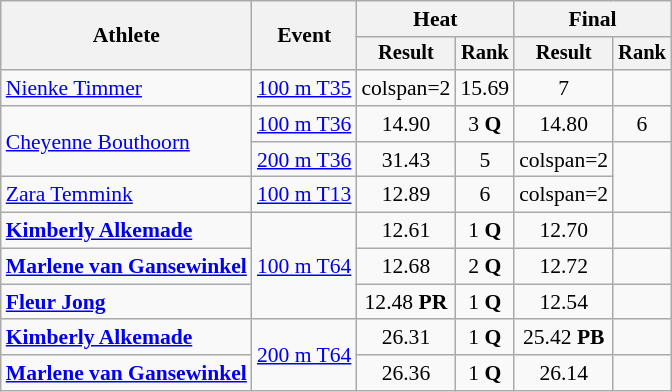<table class="wikitable" style="font-size:90%">
<tr>
<th rowspan="2">Athlete</th>
<th rowspan="2">Event</th>
<th colspan="2">Heat</th>
<th colspan="2">Final</th>
</tr>
<tr style="font-size:95%">
<th>Result</th>
<th>Rank</th>
<th>Result</th>
<th>Rank</th>
</tr>
<tr align=center>
<td align=left><a href='#'>Nienke Timmer</a></td>
<td align=left><a href='#'>100 m T35</a></td>
<td>colspan=2 </td>
<td>15.69</td>
<td>7</td>
</tr>
<tr align=center>
<td align=left rowspan=2><a href='#'>Cheyenne Bouthoorn</a></td>
<td align=left><a href='#'>100 m T36</a></td>
<td>14.90</td>
<td>3 <strong>Q</strong></td>
<td>14.80</td>
<td>6</td>
</tr>
<tr align=center>
<td align=left><a href='#'>200 m T36</a></td>
<td>31.43</td>
<td>5</td>
<td>colspan=2 </td>
</tr>
<tr align=center>
<td align=left><a href='#'>Zara Temmink</a></td>
<td align=left><a href='#'>100 m T13</a></td>
<td>12.89</td>
<td>6</td>
<td>colspan=2 </td>
</tr>
<tr align=center>
<td align=left><strong><a href='#'>Kimberly Alkemade</a></strong></td>
<td align=left rowspan=3><a href='#'>100 m T64</a></td>
<td>12.61</td>
<td>1 <strong>Q</strong></td>
<td>12.70</td>
<td></td>
</tr>
<tr align=center>
<td align=left><strong><a href='#'>Marlene van Gansewinkel</a></strong></td>
<td>12.68</td>
<td>2 <strong>Q</strong></td>
<td>12.72</td>
<td></td>
</tr>
<tr align=center>
<td align=left><strong><a href='#'>Fleur Jong</a></strong></td>
<td>12.48 <strong>PR</strong></td>
<td>1 <strong>Q</strong></td>
<td>12.54</td>
<td></td>
</tr>
<tr align=center>
<td align=left><strong><a href='#'>Kimberly Alkemade</a></strong></td>
<td align=left rowspan=2><a href='#'>200 m T64</a></td>
<td>26.31</td>
<td>1 <strong>Q</strong></td>
<td>25.42 <strong>PB</strong></td>
<td></td>
</tr>
<tr align=center>
<td align=left><strong><a href='#'>Marlene van Gansewinkel</a></strong></td>
<td>26.36</td>
<td>1 <strong>Q</strong></td>
<td>26.14</td>
<td></td>
</tr>
</table>
